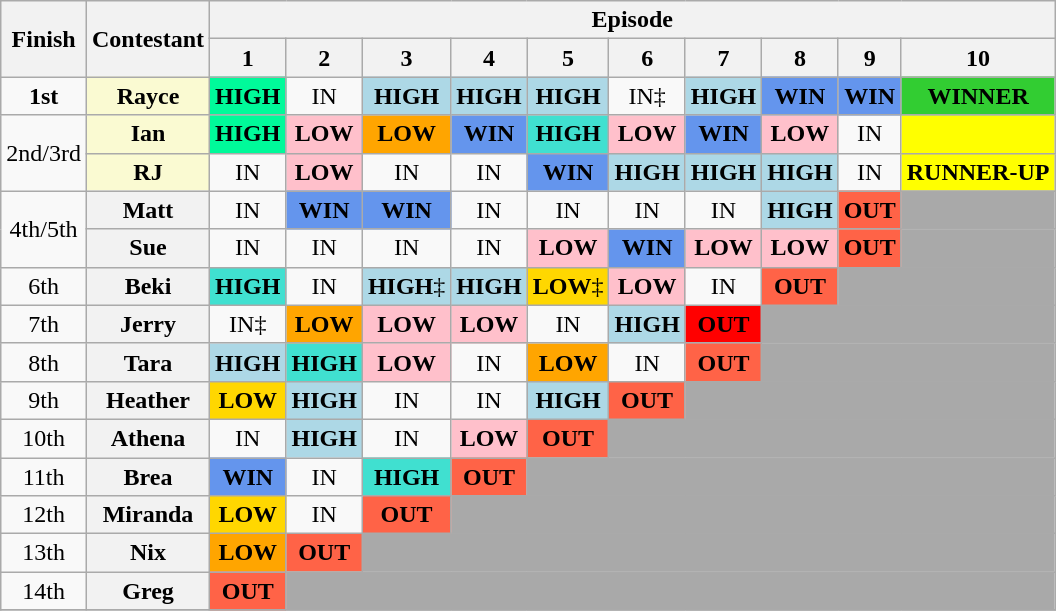<table class="wikitable" style="text-align:center;font-size:100%">
<tr>
<th rowspan="2">Finish</th>
<th rowspan="2">Contestant</th>
<th colspan=10>Episode</th>
</tr>
<tr>
<th>1</th>
<th>2</th>
<th>3</th>
<th>4</th>
<th>5</th>
<th>6</th>
<th>7</th>
<th>8</th>
<th>9</th>
<th>10</th>
</tr>
<tr>
<td><strong>1st</strong></td>
<th style="background:#fafad2;">Rayce</th>
<td style="background:mediumspringgreen;"><strong>HIGH</strong></td>
<td>IN</td>
<td style="background:lightblue;"><strong>HIGH</strong></td>
<td style="background:lightblue;"><strong>HIGH</strong></td>
<td style="background:lightblue;"><strong>HIGH</strong></td>
<td>IN‡</td>
<td style="background:lightblue;"><strong>HIGH</strong></td>
<td style="background:cornflowerblue;"><strong>WIN</strong></td>
<td style="background:cornflowerblue;"><strong>WIN</strong></td>
<td style="background:limegreen;"><strong>WINNER</strong></td>
</tr>
<tr>
<td rowspan="2">2nd/3rd</td>
<th style="background:#fafad2;">Ian</th>
<td style="background:mediumspringgreen;"><strong>HIGH</strong></td>
<td style="background:pink;"><strong>LOW</strong></td>
<td style="background:orange;"><strong>LOW</strong></td>
<td style="background:cornflowerblue;"><strong>WIN</strong></td>
<td style="background:turquoise;"><strong>HIGH</strong></td>
<td style="background:pink;"><strong>LOW</strong></td>
<td style="background:cornflowerblue;"><strong>WIN</strong></td>
<td style="background:pink;"><strong>LOW</strong></td>
<td>IN</td>
<td style="background:yellow;"></td>
</tr>
<tr>
<th style="background:#fafad2;">RJ</th>
<td>IN</td>
<td style="background:pink;"><strong>LOW</strong></td>
<td>IN</td>
<td>IN</td>
<td style="background:cornflowerblue;"><strong>WIN</strong></td>
<td style="background:lightblue;"><strong>HIGH</strong></td>
<td style="background:lightblue;"><strong>HIGH</strong></td>
<td style="background:lightblue;"><strong>HIGH</strong></td>
<td>IN</td>
<td style="background:yellow;"><strong>RUNNER-UP</strong></td>
</tr>
<tr>
<td rowspan="2">4th/5th</td>
<th>Matt</th>
<td>IN</td>
<td style="background:cornflowerblue;"><strong>WIN</strong></td>
<td style="background:cornflowerblue;"><strong>WIN</strong></td>
<td>IN</td>
<td>IN</td>
<td>IN</td>
<td>IN</td>
<td style="background:lightblue;"><strong>HIGH</strong></td>
<td style = "background:tomato;"><strong>OUT</strong></td>
<td style="background:darkgrey;"></td>
</tr>
<tr>
<th>Sue</th>
<td>IN</td>
<td>IN</td>
<td>IN</td>
<td>IN</td>
<td style="background:pink;"><strong>LOW</strong></td>
<td style="background:cornflowerblue;"><strong>WIN</strong></td>
<td style="background:pink;"><strong>LOW</strong></td>
<td style="background:pink;"><strong>LOW</strong></td>
<td style = "background:tomato;"><strong>OUT</strong></td>
<td style="background:darkgrey;"></td>
</tr>
<tr>
<td>6th</td>
<th>Beki</th>
<td style="background:turquoise;"><strong>HIGH</strong></td>
<td>IN</td>
<td style="background:lightblue;"><strong>HIGH</strong>‡</td>
<td style="background:lightblue;"><strong>HIGH</strong></td>
<td style="background:#ffd700;"><strong>LOW</strong>‡</td>
<td style="background:pink;"><strong>LOW</strong></td>
<td>IN</td>
<td style = "background:tomato;"><strong>OUT</strong></td>
<td colspan="2" style="background:darkgrey;"></td>
</tr>
<tr>
<td>7th</td>
<th>Jerry</th>
<td>IN‡</td>
<td style="background:orange;"><strong>LOW</strong></td>
<td style="background:pink;"><strong>LOW</strong></td>
<td style="background:pink;"><strong>LOW</strong></td>
<td>IN</td>
<td style="background:lightblue;"><strong>HIGH</strong></td>
<td style = "background:red;"><strong>OUT</strong></td>
<td colspan="3" style="background:darkgrey;"></td>
</tr>
<tr>
<td>8th</td>
<th>Tara</th>
<td style="background:lightblue;"><strong>HIGH</strong></td>
<td style="background:turquoise;"><strong>HIGH</strong></td>
<td style="background:pink;"><strong>LOW</strong></td>
<td>IN</td>
<td style="background:orange;"><strong>LOW</strong></td>
<td>IN</td>
<td style = "background:tomato;"><strong>OUT</strong></td>
<td colspan="3" style="background:darkgrey;"></td>
</tr>
<tr>
<td>9th</td>
<th>Heather</th>
<td style="background:#ffd700;"><strong>LOW</strong></td>
<td style="background:lightblue;"><strong>HIGH</strong></td>
<td>IN</td>
<td>IN</td>
<td style="background:lightblue;"><strong>HIGH</strong></td>
<td style="background:tomato;"><strong>OUT</strong></td>
<td colspan="4" style="background:darkgrey;"></td>
</tr>
<tr>
<td>10th</td>
<th>Athena</th>
<td>IN</td>
<td style="background:lightblue;"><strong>HIGH</strong></td>
<td>IN</td>
<td style="background:pink;"><strong>LOW</strong></td>
<td style="background:tomato;"><strong>OUT</strong></td>
<td colspan="5" style="background:darkgrey;"></td>
</tr>
<tr>
<td>11th</td>
<th>Brea</th>
<td style="background:cornflowerblue;"><strong>WIN</strong></td>
<td>IN</td>
<td style="background:turquoise;"><strong>HIGH</strong></td>
<td style="background:tomato;"><strong>OUT</strong></td>
<td colspan="6" style="background:darkgrey;"></td>
</tr>
<tr>
<td>12th</td>
<th>Miranda</th>
<td style="background:#ffd700;"><strong>LOW</strong></td>
<td>IN</td>
<td style="background:tomato;"><strong>OUT</strong></td>
<td colspan="7" style="background:darkgrey;"></td>
</tr>
<tr>
<td>13th</td>
<th>Nix</th>
<td style="background:orange;"><strong>LOW</strong></td>
<td style = "background:tomato;"><strong>OUT</strong></td>
<td colspan="8" style="background:darkgrey;"></td>
</tr>
<tr>
<td>14th</td>
<th>Greg</th>
<td style = "background:tomato;"><strong>OUT</strong></td>
<td colspan="9" style="background:darkgrey;"></td>
</tr>
<tr>
</tr>
</table>
